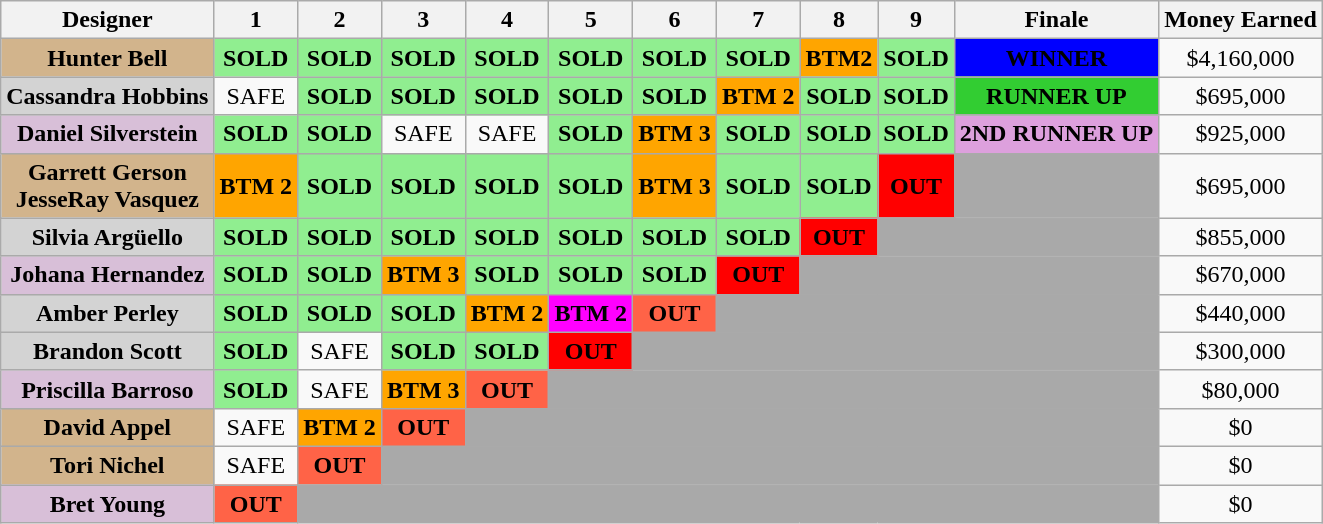<table class="wikitable" style="text-align:center">
<tr>
<th>Designer</th>
<th>1</th>
<th>2</th>
<th>3</th>
<th>4</th>
<th>5</th>
<th>6</th>
<th>7</th>
<th>8</th>
<th>9</th>
<th>Finale</th>
<th>Money Earned</th>
</tr>
<tr>
<td bgcolor=Tan><strong>Hunter Bell</strong></td>
<td style="background:lightgreen;"><strong>SOLD</strong></td>
<td style="background:lightgreen;"><strong>SOLD</strong></td>
<td style="background:lightgreen;"><strong>SOLD</strong></td>
<td style="background:lightgreen;"><strong>SOLD</strong></td>
<td style="background:lightgreen;"><strong>SOLD</strong></td>
<td style="background:lightgreen;"><strong>SOLD</strong></td>
<td style="background:lightgreen;"><strong>SOLD</strong></td>
<td style="background:orange;"><strong>BTM2</strong></td>
<td style="background:lightgreen;"><strong>SOLD</strong></td>
<td style="background:blue;"><strong>WINNER</strong></td>
<td>$4,160,000</td>
</tr>
<tr>
<td bgcolor=LightGray><strong>Cassandra Hobbins</strong></td>
<td>SAFE</td>
<td style="background:lightgreen;"><strong>SOLD</strong></td>
<td style="background:lightgreen;"><strong>SOLD</strong></td>
<td style="background:lightgreen;"><strong>SOLD</strong></td>
<td style="background:lightgreen;"><strong>SOLD</strong></td>
<td style="background:lightgreen;"><strong>SOLD</strong></td>
<td style="background:orange;"><strong>BTM 2</strong></td>
<td style="background:lightgreen;"><strong>SOLD</strong></td>
<td style="background:lightgreen;"><strong>SOLD</strong></td>
<td style="background:limegreen;"><strong>RUNNER UP</strong></td>
<td>$695,000</td>
</tr>
<tr>
<td bgcolor=Thistle><strong>Daniel Silverstein</strong></td>
<td style="background:lightgreen;"><strong>SOLD</strong></td>
<td style="background:lightgreen;"><strong>SOLD</strong></td>
<td>SAFE</td>
<td>SAFE</td>
<td style="background:lightgreen;"><strong>SOLD</strong></td>
<td style="background:orange;"><strong>BTM 3</strong></td>
<td style="background:lightgreen;"><strong>SOLD</strong></td>
<td style="background:lightgreen;"><strong>SOLD</strong></td>
<td style="background:lightgreen;"><strong>SOLD</strong></td>
<td style="background:plum;"><strong>2ND RUNNER UP </strong></td>
<td>$925,000</td>
</tr>
<tr>
<td bgcolor=Tan><strong>Garrett Gerson<br>JesseRay Vasquez</strong></td>
<td style="background:orange;"><strong>BTM 2</strong></td>
<td style="background:lightgreen;"><strong>SOLD</strong></td>
<td style="background:lightgreen;"><strong>SOLD</strong></td>
<td style="background:lightgreen;"><strong>SOLD</strong></td>
<td style="background:lightgreen;"><strong>SOLD</strong></td>
<td style="background:orange;"><strong>BTM 3</strong></td>
<td style="background:lightgreen;"><strong>SOLD</strong></td>
<td style="background:lightgreen;"><strong>SOLD</strong></td>
<td style="background:red;"><strong>OUT</strong></td>
<td colspan="1" style="background:darkgrey;"></td>
<td>$695,000</td>
</tr>
<tr>
<td bgcolor=LightGray><strong>Silvia Argüello</strong></td>
<td style="background:lightgreen;"><strong>SOLD</strong></td>
<td style="background:lightgreen;"><strong>SOLD</strong></td>
<td style="background:lightgreen;"><strong>SOLD</strong></td>
<td style="background:lightgreen;"><strong>SOLD</strong></td>
<td style="background:lightgreen;"><strong>SOLD</strong></td>
<td style="background:lightgreen;"><strong>SOLD</strong></td>
<td style="background:lightgreen;"><strong>SOLD</strong></td>
<td style="background:red;"><strong>OUT</strong></td>
<td colspan="2" style="background:darkgrey;"></td>
<td>$855,000</td>
</tr>
<tr>
<td bgcolor=Thistle><strong>Johana Hernandez</strong></td>
<td style="background:lightgreen;"><strong>SOLD</strong></td>
<td style="background:lightgreen;"><strong>SOLD</strong></td>
<td style="background:orange;"><strong>BTM 3</strong></td>
<td style="background:lightgreen;"><strong>SOLD</strong></td>
<td style="background:lightgreen;"><strong>SOLD</strong></td>
<td style="background:lightgreen;"><strong>SOLD</strong></td>
<td style="background:red;"><strong>OUT</strong></td>
<td colspan="3" style="background:darkgrey;"></td>
<td>$670,000</td>
</tr>
<tr>
<td bgcolor=LightGray><strong>Amber Perley</strong></td>
<td style="background:lightgreen;"><strong>SOLD</strong></td>
<td style="background:lightgreen;"><strong>SOLD</strong></td>
<td style="background:lightgreen;"><strong>SOLD</strong></td>
<td style="background:orange;"><strong>BTM 2</strong></td>
<td style="background:fuchsia;"><strong>BTM 2</strong></td>
<td style="background:tomato;"><strong>OUT</strong></td>
<td colspan="4" style="background:darkgrey;"></td>
<td>$440,000</td>
</tr>
<tr>
<td bgcolor=LightGray><strong>Brandon Scott</strong></td>
<td style="background:lightgreen;"><strong>SOLD</strong></td>
<td>SAFE</td>
<td style="background:lightgreen;"><strong>SOLD</strong></td>
<td style="background:lightgreen;"><strong>SOLD</strong></td>
<td style="background:red;"><strong>OUT</strong></td>
<td colspan="5" style="background:darkgrey;"></td>
<td>$300,000</td>
</tr>
<tr>
<td bgcolor=Thistle><strong>Priscilla Barroso</strong></td>
<td style="background:lightgreen;"><strong>SOLD</strong></td>
<td>SAFE</td>
<td style="background:orange;"><strong>BTM 3</strong></td>
<td style="background:tomato;"><strong>OUT</strong></td>
<td colspan="6" style="background:darkgrey;"></td>
<td>$80,000</td>
</tr>
<tr>
<td bgcolor=Tan><strong>David Appel</strong></td>
<td>SAFE</td>
<td style="background:orange;"><strong>BTM 2</strong></td>
<td style="background:tomato;"><strong>OUT</strong></td>
<td colspan="7" style="background:darkgrey;"></td>
<td>$0</td>
</tr>
<tr>
<td bgcolor=Tan><strong>Tori Nichel</strong></td>
<td>SAFE</td>
<td style="background:tomato;"><strong>OUT</strong></td>
<td colspan="8" style="background:darkgrey;"></td>
<td>$0</td>
</tr>
<tr>
<td bgcolor=Thistle><strong>Bret Young</strong></td>
<td style="background:tomato;"><strong>OUT</strong></td>
<td colspan="9" style="background:darkgrey;"></td>
<td>$0</td>
</tr>
</table>
